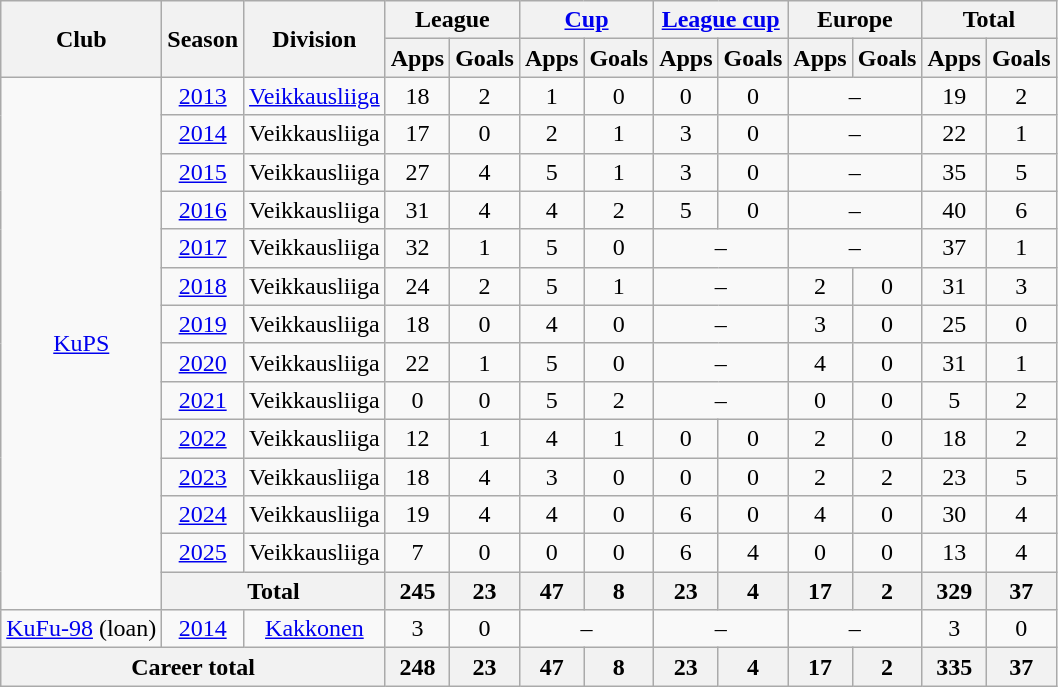<table class="wikitable" style="text-align:center">
<tr>
<th rowspan="2">Club</th>
<th rowspan="2">Season</th>
<th rowspan="2">Division</th>
<th colspan="2">League</th>
<th colspan="2"><a href='#'>Cup</a></th>
<th colspan="2"><a href='#'>League cup</a></th>
<th colspan="2">Europe</th>
<th colspan="2">Total</th>
</tr>
<tr>
<th>Apps</th>
<th>Goals</th>
<th>Apps</th>
<th>Goals</th>
<th>Apps</th>
<th>Goals</th>
<th>Apps</th>
<th>Goals</th>
<th>Apps</th>
<th>Goals</th>
</tr>
<tr>
<td rowspan="14"><a href='#'>KuPS</a></td>
<td><a href='#'>2013</a></td>
<td><a href='#'>Veikkausliiga</a></td>
<td>18</td>
<td>2</td>
<td>1</td>
<td>0</td>
<td>0</td>
<td>0</td>
<td colspan="2">–</td>
<td>19</td>
<td>2</td>
</tr>
<tr>
<td><a href='#'>2014</a></td>
<td>Veikkausliiga</td>
<td>17</td>
<td>0</td>
<td>2</td>
<td>1</td>
<td>3</td>
<td>0</td>
<td colspan="2">–</td>
<td>22</td>
<td>1</td>
</tr>
<tr>
<td><a href='#'>2015</a></td>
<td>Veikkausliiga</td>
<td>27</td>
<td>4</td>
<td>5</td>
<td>1</td>
<td>3</td>
<td>0</td>
<td colspan="2">–</td>
<td>35</td>
<td>5</td>
</tr>
<tr>
<td><a href='#'>2016</a></td>
<td>Veikkausliiga</td>
<td>31</td>
<td>4</td>
<td>4</td>
<td>2</td>
<td>5</td>
<td>0</td>
<td colspan="2">–</td>
<td>40</td>
<td>6</td>
</tr>
<tr>
<td><a href='#'>2017</a></td>
<td>Veikkausliiga</td>
<td>32</td>
<td>1</td>
<td>5</td>
<td>0</td>
<td colspan="2">–</td>
<td colspan="2">–</td>
<td>37</td>
<td>1</td>
</tr>
<tr>
<td><a href='#'>2018</a></td>
<td>Veikkausliiga</td>
<td>24</td>
<td>2</td>
<td>5</td>
<td>1</td>
<td colspan="2">–</td>
<td>2</td>
<td>0</td>
<td>31</td>
<td>3</td>
</tr>
<tr>
<td><a href='#'>2019</a></td>
<td>Veikkausliiga</td>
<td>18</td>
<td>0</td>
<td>4</td>
<td>0</td>
<td colspan="2">–</td>
<td>3</td>
<td>0</td>
<td>25</td>
<td>0</td>
</tr>
<tr>
<td><a href='#'>2020</a></td>
<td>Veikkausliiga</td>
<td>22</td>
<td>1</td>
<td>5</td>
<td>0</td>
<td colspan="2">–</td>
<td>4</td>
<td>0</td>
<td>31</td>
<td>1</td>
</tr>
<tr>
<td><a href='#'>2021</a></td>
<td>Veikkausliiga</td>
<td>0</td>
<td>0</td>
<td>5</td>
<td>2</td>
<td colspan="2">–</td>
<td>0</td>
<td>0</td>
<td>5</td>
<td>2</td>
</tr>
<tr>
<td><a href='#'>2022</a></td>
<td>Veikkausliiga</td>
<td>12</td>
<td>1</td>
<td>4</td>
<td>1</td>
<td>0</td>
<td>0</td>
<td>2</td>
<td>0</td>
<td>18</td>
<td>2</td>
</tr>
<tr>
<td><a href='#'>2023</a></td>
<td>Veikkausliiga</td>
<td>18</td>
<td>4</td>
<td>3</td>
<td>0</td>
<td>0</td>
<td>0</td>
<td>2</td>
<td>2</td>
<td>23</td>
<td>5</td>
</tr>
<tr>
<td><a href='#'>2024</a></td>
<td>Veikkausliiga</td>
<td>19</td>
<td>4</td>
<td>4</td>
<td>0</td>
<td>6</td>
<td>0</td>
<td>4</td>
<td>0</td>
<td>30</td>
<td>4</td>
</tr>
<tr>
<td><a href='#'>2025</a></td>
<td>Veikkausliiga</td>
<td>7</td>
<td>0</td>
<td>0</td>
<td>0</td>
<td>6</td>
<td>4</td>
<td>0</td>
<td>0</td>
<td>13</td>
<td>4</td>
</tr>
<tr>
<th colspan="2">Total</th>
<th>245</th>
<th>23</th>
<th>47</th>
<th>8</th>
<th>23</th>
<th>4</th>
<th>17</th>
<th>2</th>
<th>329</th>
<th>37</th>
</tr>
<tr>
<td><a href='#'>KuFu-98</a> (loan)</td>
<td><a href='#'>2014</a></td>
<td><a href='#'>Kakkonen</a></td>
<td>3</td>
<td>0</td>
<td colspan="2">–</td>
<td colspan="2">–</td>
<td colspan="2">–</td>
<td>3</td>
<td>0</td>
</tr>
<tr>
<th colspan="3">Career total</th>
<th>248</th>
<th>23</th>
<th>47</th>
<th>8</th>
<th>23</th>
<th>4</th>
<th>17</th>
<th>2</th>
<th>335</th>
<th>37</th>
</tr>
</table>
